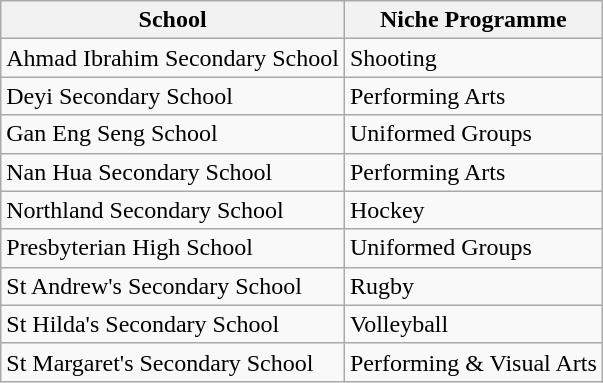<table class="wikitable">
<tr>
<th>School</th>
<th>Niche Programme</th>
</tr>
<tr>
<td>Ahmad Ibrahim Secondary School</td>
<td>Shooting</td>
</tr>
<tr>
<td>Deyi Secondary School</td>
<td>Performing Arts</td>
</tr>
<tr>
<td>Gan Eng Seng School</td>
<td>Uniformed Groups</td>
</tr>
<tr>
<td>Nan Hua Secondary School</td>
<td>Performing Arts</td>
</tr>
<tr>
<td>Northland Secondary School</td>
<td>Hockey</td>
</tr>
<tr>
<td>Presbyterian High School</td>
<td>Uniformed Groups</td>
</tr>
<tr>
<td>St Andrew's Secondary School</td>
<td>Rugby</td>
</tr>
<tr>
<td>St Hilda's Secondary School</td>
<td>Volleyball</td>
</tr>
<tr>
<td>St Margaret's Secondary School</td>
<td>Performing & Visual Arts</td>
</tr>
</table>
